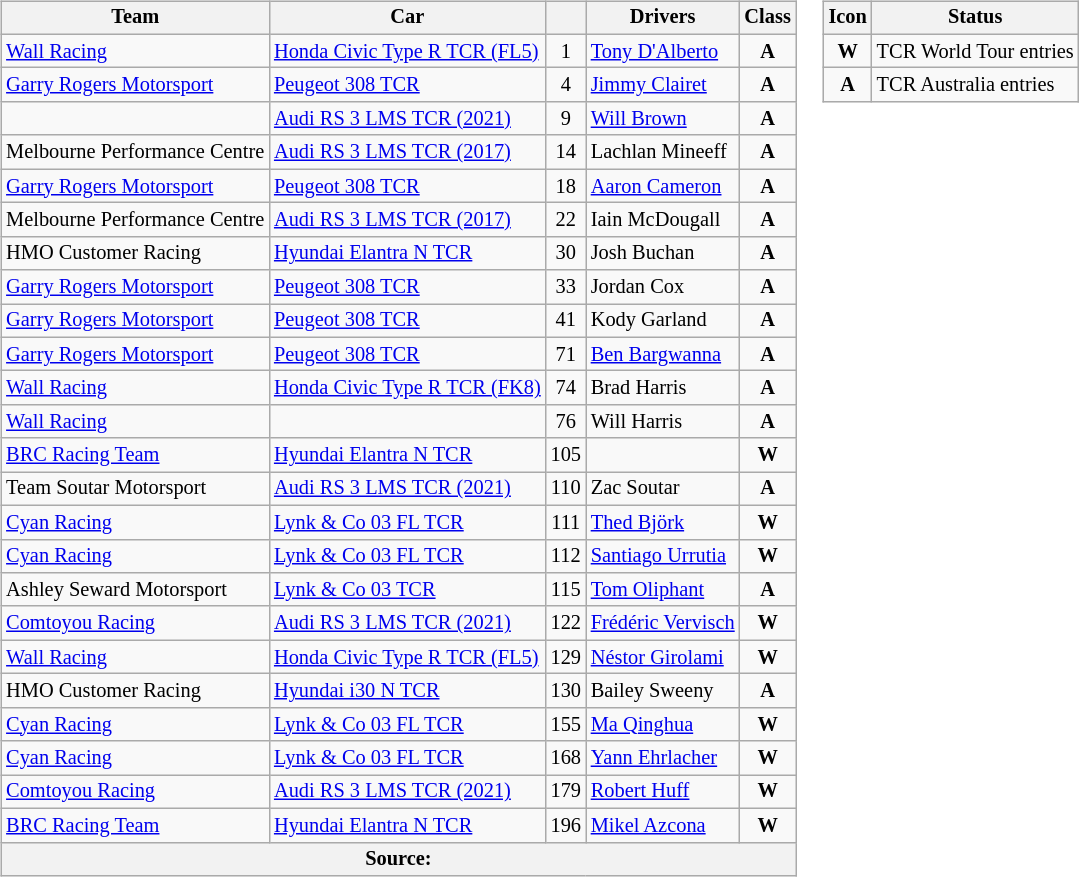<table>
<tr>
<td><br><table class="wikitable" style="font-size: 85%;">
<tr>
<th>Team</th>
<th>Car</th>
<th></th>
<th>Drivers</th>
<th>Class</th>
</tr>
<tr>
<td> <a href='#'>Wall Racing</a></td>
<td><a href='#'>Honda Civic Type R TCR (FL5)</a></td>
<td align="center">1</td>
<td> <a href='#'>Tony D'Alberto</a></td>
<td align=center><strong><span>A</span></strong></td>
</tr>
<tr>
<td> <a href='#'>Garry Rogers Motorsport</a></td>
<td><a href='#'>Peugeot 308 TCR</a></td>
<td align="center">4</td>
<td> <a href='#'>Jimmy Clairet</a></td>
<td align=center><strong><span>A</span></strong></td>
</tr>
<tr>
<td></td>
<td><a href='#'>Audi RS 3 LMS TCR (2021)</a></td>
<td align="center">9</td>
<td> <a href='#'>Will Brown</a></td>
<td align=center><strong><span>A</span></strong></td>
</tr>
<tr>
<td> Melbourne Performance Centre</td>
<td><a href='#'>Audi RS 3 LMS TCR (2017)</a></td>
<td align="center">14</td>
<td> Lachlan Mineeff</td>
<td align=center><strong><span>A</span></strong></td>
</tr>
<tr>
<td> <a href='#'>Garry Rogers Motorsport</a></td>
<td><a href='#'>Peugeot 308 TCR</a></td>
<td align=center>18</td>
<td> <a href='#'>Aaron Cameron</a></td>
<td align=center><strong><span>A</span></strong></td>
</tr>
<tr>
<td> Melbourne Performance Centre</td>
<td><a href='#'>Audi RS 3 LMS TCR (2017)</a></td>
<td align="center">22</td>
<td> Iain McDougall</td>
<td align=center><strong><span>A</span></strong></td>
</tr>
<tr>
<td> HMO Customer Racing</td>
<td><a href='#'>Hyundai Elantra N TCR</a></td>
<td align="center">30</td>
<td> Josh Buchan</td>
<td align=center><strong><span>A</span></strong></td>
</tr>
<tr>
<td> <a href='#'>Garry Rogers Motorsport</a></td>
<td><a href='#'>Peugeot 308 TCR</a></td>
<td align="center">33</td>
<td> Jordan Cox</td>
<td align=center><strong><span>A</span></strong></td>
</tr>
<tr>
<td> <a href='#'>Garry Rogers Motorsport</a></td>
<td><a href='#'>Peugeot 308 TCR</a></td>
<td align="center">41</td>
<td> Kody Garland</td>
<td align=center><strong><span>A</span></strong></td>
</tr>
<tr>
<td> <a href='#'>Garry Rogers Motorsport</a></td>
<td><a href='#'>Peugeot 308 TCR</a></td>
<td align="center">71</td>
<td> <a href='#'>Ben Bargwanna</a></td>
<td align=center><strong><span>A</span></strong></td>
</tr>
<tr>
<td> <a href='#'>Wall Racing</a></td>
<td><a href='#'>Honda Civic Type R TCR (FK8)</a></td>
<td align="center">74</td>
<td> Brad Harris</td>
<td align=center><strong><span>A</span></strong></td>
</tr>
<tr>
<td> <a href='#'>Wall Racing</a></td>
<td></td>
<td align="center">76</td>
<td> Will Harris</td>
<td align=center><strong><span>A</span></strong></td>
</tr>
<tr>
<td> <a href='#'>BRC Racing Team</a></td>
<td><a href='#'>Hyundai Elantra N TCR</a></td>
<td align=center>105</td>
<td></td>
<td align=center><strong><span>W</span></strong></td>
</tr>
<tr>
<td> Team Soutar Motorsport</td>
<td><a href='#'>Audi RS 3 LMS TCR (2021)</a></td>
<td align="center">110</td>
<td> Zac Soutar</td>
<td align=center><strong><span>A</span></strong></td>
</tr>
<tr>
<td> <a href='#'>Cyan Racing</a></td>
<td><a href='#'>Lynk & Co 03 FL TCR</a></td>
<td align=center>111</td>
<td> <a href='#'>Thed Björk</a></td>
<td align=center><strong><span>W</span></strong></td>
</tr>
<tr>
<td> <a href='#'>Cyan Racing</a></td>
<td><a href='#'>Lynk & Co 03 FL TCR</a></td>
<td align=center>112</td>
<td> <a href='#'>Santiago Urrutia</a></td>
<td align=center><strong><span>W</span></strong></td>
</tr>
<tr>
<td> Ashley Seward Motorsport</td>
<td><a href='#'>Lynk & Co 03 TCR</a></td>
<td align="center">115</td>
<td> <a href='#'>Tom Oliphant</a></td>
<td align=center><strong><span>A</span></strong></td>
</tr>
<tr>
<td> <a href='#'>Comtoyou Racing</a></td>
<td><a href='#'>Audi RS 3 LMS TCR (2021)</a></td>
<td align=center>122</td>
<td> <a href='#'>Frédéric Vervisch</a></td>
<td align=center><strong><span>W</span></strong></td>
</tr>
<tr>
<td> <a href='#'>Wall Racing</a></td>
<td><a href='#'>Honda Civic Type R TCR (FL5)</a></td>
<td align=center>129</td>
<td> <a href='#'>Néstor Girolami</a></td>
<td align=center><strong><span>W</span></strong></td>
</tr>
<tr>
<td> HMO Customer Racing</td>
<td><a href='#'>Hyundai i30 N TCR</a></td>
<td align="center">130</td>
<td> Bailey Sweeny</td>
<td align=center><strong><span>A</span></strong></td>
</tr>
<tr>
<td> <a href='#'>Cyan Racing</a></td>
<td><a href='#'>Lynk & Co 03 FL TCR</a></td>
<td align=center>155</td>
<td> <a href='#'>Ma Qinghua</a></td>
<td align=center><strong><span>W</span></strong></td>
</tr>
<tr>
<td> <a href='#'>Cyan Racing</a></td>
<td><a href='#'>Lynk & Co 03 FL TCR</a></td>
<td align=center>168</td>
<td> <a href='#'>Yann Ehrlacher</a></td>
<td align=center><strong><span>W</span></strong></td>
</tr>
<tr>
<td> <a href='#'>Comtoyou Racing</a></td>
<td><a href='#'>Audi RS 3 LMS TCR (2021)</a></td>
<td align=center>179</td>
<td> <a href='#'>Robert Huff</a></td>
<td align=center><strong><span>W</span></strong></td>
</tr>
<tr>
<td> <a href='#'>BRC Racing Team</a></td>
<td><a href='#'>Hyundai Elantra N TCR</a></td>
<td align=center>196</td>
<td> <a href='#'>Mikel Azcona</a></td>
<td align=center><strong><span>W</span></strong></td>
</tr>
<tr>
<th colspan=5>Source:</th>
</tr>
</table>
</td>
<td valign=top><br><table class="wikitable" style="font-size: 85%;">
<tr>
<th>Icon</th>
<th>Status</th>
</tr>
<tr>
<td align="center"><strong><span>W</span></strong></td>
<td>TCR World Tour entries</td>
</tr>
<tr>
<td align="center"><strong><span>A</span></strong></td>
<td>TCR Australia entries</td>
</tr>
</table>
</td>
</tr>
</table>
